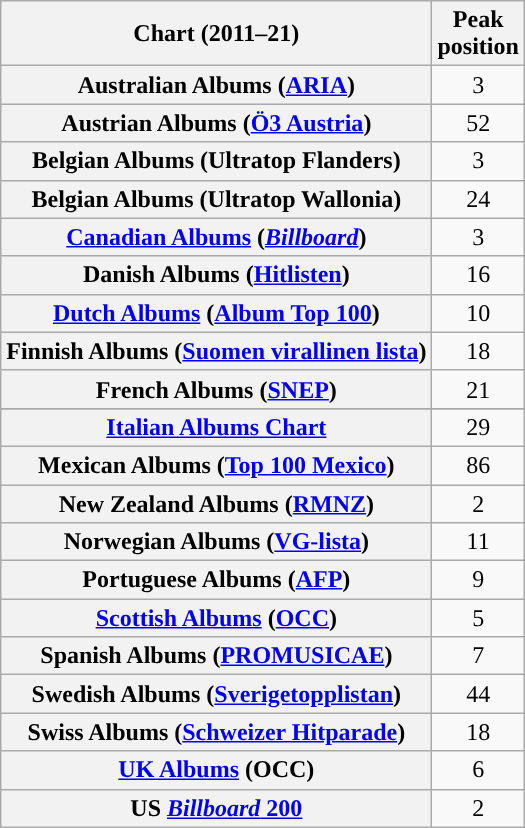<table class="wikitable sortable plainrowheaders" style="text-align:center;">
<tr>
<th>Chart (2011–21)</th>
<th>Peak<br>position</th>
</tr>
<tr>
<th scope="row">Australian Albums (<a href='#'>ARIA</a>)</th>
<td>3</td>
</tr>
<tr>
<th scope="row">Austrian Albums (<a href='#'>Ö3 Austria</a>)</th>
<td>52</td>
</tr>
<tr>
<th scope="row">Belgian Albums (Ultratop Flanders)</th>
<td>3</td>
</tr>
<tr>
<th scope="row">Belgian Albums (Ultratop Wallonia)</th>
<td>24</td>
</tr>
<tr>
<th scope="row"><a href='#'>Canadian Albums</a> (<em><a href='#'>Billboard</a></em>)</th>
<td>3</td>
</tr>
<tr>
<th scope="row">Danish Albums (<a href='#'>Hitlisten</a>)</th>
<td>16</td>
</tr>
<tr>
<th scope="row"><a href='#'>Dutch Albums</a> (<a href='#'>Album Top 100</a>)</th>
<td>10</td>
</tr>
<tr>
<th scope="row">Finnish Albums (<a href='#'>Suomen virallinen lista</a>)</th>
<td>18</td>
</tr>
<tr>
<th scope="row">French Albums (<a href='#'>SNEP</a>)</th>
<td>21</td>
</tr>
<tr>
</tr>
<tr>
</tr>
<tr>
<th scope="row"><a href='#'>Italian Albums Chart</a></th>
<td>29</td>
</tr>
<tr>
<th scope="row">Mexican Albums (<a href='#'>Top 100 Mexico</a>)</th>
<td>86</td>
</tr>
<tr>
<th scope="row">New Zealand Albums (<a href='#'>RMNZ</a>)</th>
<td>2</td>
</tr>
<tr>
<th scope="row">Norwegian Albums (<a href='#'>VG-lista</a>)</th>
<td>11</td>
</tr>
<tr>
<th scope="row">Portuguese Albums (<a href='#'>AFP</a>)</th>
<td>9</td>
</tr>
<tr>
<th scope="row"><a href='#'>Scottish Albums</a> (<a href='#'>OCC</a>)</th>
<td align="center">5</td>
</tr>
<tr>
<th scope="row">Spanish Albums (<a href='#'>PROMUSICAE</a>)</th>
<td>7</td>
</tr>
<tr>
<th scope="row">Swedish Albums (<a href='#'>Sverigetopplistan</a>)</th>
<td>44</td>
</tr>
<tr>
<th scope="row">Swiss Albums (<a href='#'>Schweizer Hitparade</a>)</th>
<td>18</td>
</tr>
<tr>
<th scope="row"><a href='#'>UK Albums</a> (OCC)</th>
<td>6</td>
</tr>
<tr>
<th scope="row">US <a href='#'><em>Billboard</em> 200</a></th>
<td>2</td>
</tr>
</table>
